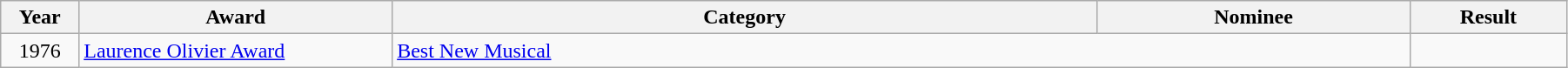<table class="wikitable" width="95%">
<tr>
<th width="5%">Year</th>
<th width="20%">Award</th>
<th width="45%">Category</th>
<th width="20%">Nominee</th>
<th width="10%">Result</th>
</tr>
<tr>
<td align="center">1976</td>
<td><a href='#'>Laurence Olivier Award</a></td>
<td colspan="2"><a href='#'>Best New Musical</a></td>
<td></td>
</tr>
</table>
